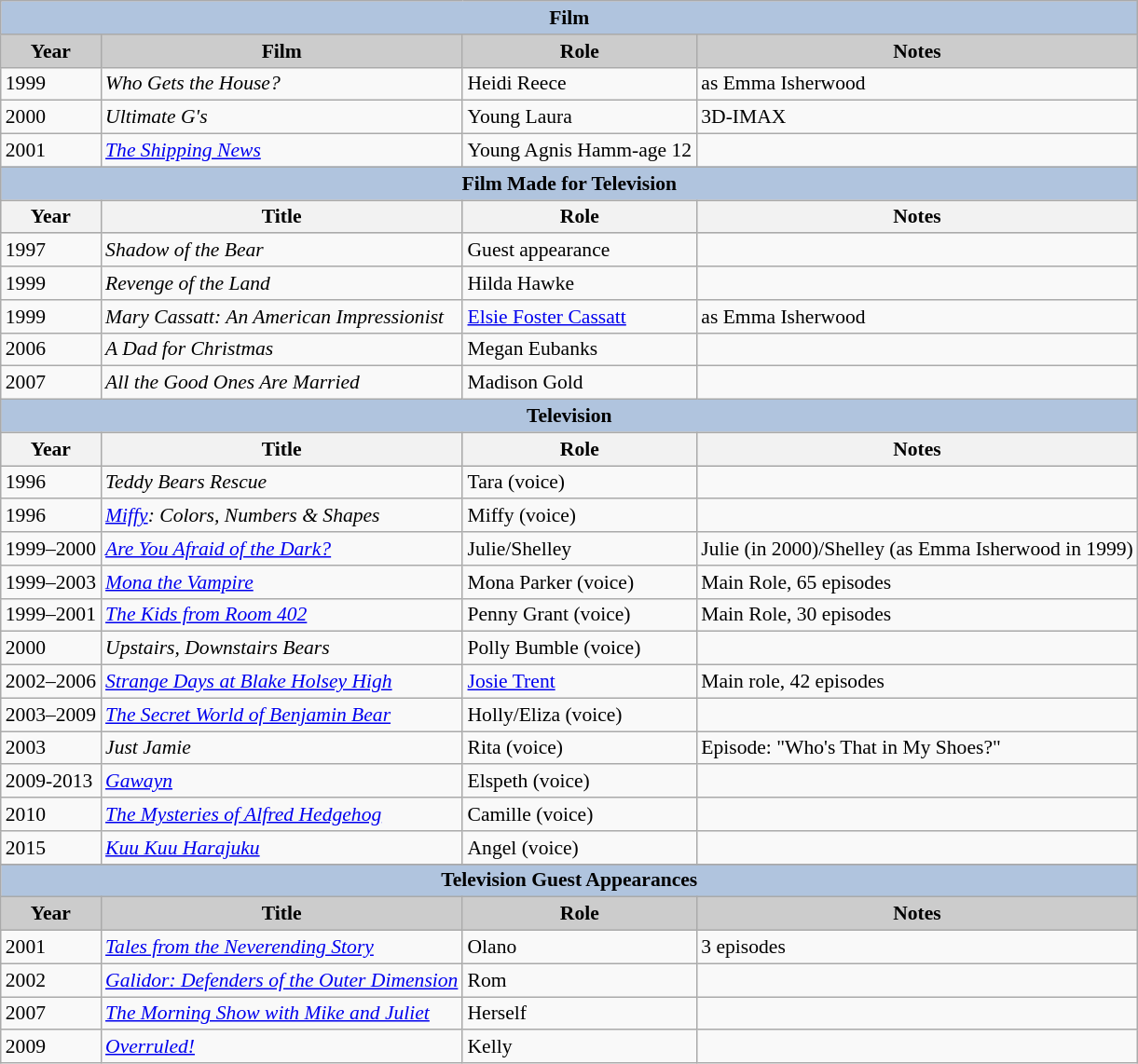<table class="wikitable" border="1" style="font-size: 90%;" ;>
<tr style="text-align:center;">
<th colspan=4 style="background:#b0c4de;">Film</th>
</tr>
<tr style="text-align:center;">
<th style="background:#ccc;">Year</th>
<th style="background:#ccc;">Film</th>
<th style="background:#ccc;">Role</th>
<th style="background:#ccc;">Notes</th>
</tr>
<tr>
<td>1999</td>
<td><em>Who Gets the House?</em></td>
<td>Heidi Reece</td>
<td>as Emma Isherwood</td>
</tr>
<tr>
<td>2000</td>
<td><em>Ultimate G's</em></td>
<td>Young Laura</td>
<td>3D-IMAX</td>
</tr>
<tr>
<td>2001</td>
<td><em><a href='#'>The Shipping News</a></em></td>
<td>Young Agnis Hamm-age 12</td>
<td></td>
</tr>
<tr style="background:#ccc; text-align:center;">
<th colspan="4" style="background: LightSteelBlue;">Film Made for Television</th>
</tr>
<tr style="background:#ccc; text-align:center;">
<th>Year</th>
<th>Title</th>
<th>Role</th>
<th>Notes</th>
</tr>
<tr>
<td>1997</td>
<td><em>Shadow of the Bear</em></td>
<td>Guest appearance</td>
<td></td>
</tr>
<tr>
<td>1999</td>
<td><em>Revenge of the Land</em></td>
<td>Hilda Hawke</td>
<td></td>
</tr>
<tr>
<td>1999</td>
<td><em>Mary Cassatt: An American Impressionist</em></td>
<td><a href='#'>Elsie Foster Cassatt</a></td>
<td>as Emma Isherwood</td>
</tr>
<tr>
<td>2006</td>
<td><em>A Dad for Christmas</em></td>
<td>Megan Eubanks</td>
<td></td>
</tr>
<tr>
<td>2007</td>
<td><em>All the Good Ones Are Married</em></td>
<td>Madison Gold</td>
<td></td>
</tr>
<tr style="background:#ccc; text-align:center;">
<th colspan="4" style="background: LightSteelBlue;">Television</th>
</tr>
<tr style="background:#ccc; text-align:center;">
<th>Year</th>
<th>Title</th>
<th>Role</th>
<th>Notes</th>
</tr>
<tr>
<td>1996</td>
<td><em>Teddy Bears Rescue</em></td>
<td>Tara (voice)</td>
<td></td>
</tr>
<tr>
<td>1996</td>
<td><em><a href='#'>Miffy</a>: Colors, Numbers & Shapes</em></td>
<td>Miffy (voice)</td>
<td></td>
</tr>
<tr>
<td>1999–2000</td>
<td><em><a href='#'>Are You Afraid of the Dark?</a></em></td>
<td>Julie/Shelley</td>
<td>Julie (in 2000)/Shelley (as Emma Isherwood in 1999)</td>
</tr>
<tr>
<td>1999–2003</td>
<td><em><a href='#'>Mona the Vampire</a></em></td>
<td>Mona Parker (voice)</td>
<td>Main Role, 65 episodes</td>
</tr>
<tr>
<td>1999–2001</td>
<td><em><a href='#'>The Kids from Room 402</a></em></td>
<td>Penny Grant (voice)</td>
<td>Main Role, 30 episodes</td>
</tr>
<tr>
<td>2000</td>
<td><em>Upstairs, Downstairs Bears</em></td>
<td>Polly Bumble (voice)</td>
<td></td>
</tr>
<tr>
<td>2002–2006</td>
<td><em><a href='#'>Strange Days at Blake Holsey High</a></em></td>
<td><a href='#'>Josie Trent</a></td>
<td>Main role, 42 episodes</td>
</tr>
<tr>
<td>2003–2009</td>
<td><em><a href='#'>The Secret World of Benjamin Bear</a></em></td>
<td>Holly/Eliza (voice)</td>
<td></td>
</tr>
<tr>
<td>2003</td>
<td><em>Just Jamie</em></td>
<td>Rita (voice)</td>
<td>Episode: "Who's That in My Shoes?"</td>
</tr>
<tr>
<td>2009-2013</td>
<td><em><a href='#'>Gawayn</a></em></td>
<td>Elspeth (voice)</td>
<td></td>
</tr>
<tr>
<td>2010</td>
<td><em><a href='#'>The Mysteries of Alfred Hedgehog</a></em></td>
<td>Camille (voice)</td>
<td></td>
</tr>
<tr>
<td>2015</td>
<td><em><a href='#'>Kuu Kuu Harajuku</a></em></td>
<td>Angel (voice)</td>
<td></td>
</tr>
<tr>
</tr>
<tr style="text-align:center;">
<th colspan=4 style="background:#b0c4de;">Television Guest Appearances</th>
</tr>
<tr style="text-align:center;">
<th style="background:#ccc;">Year</th>
<th style="background:#ccc;">Title</th>
<th style="background:#ccc;">Role</th>
<th style="background:#ccc;">Notes</th>
</tr>
<tr>
<td>2001</td>
<td><em><a href='#'>Tales from the Neverending Story</a></em></td>
<td>Olano</td>
<td>3 episodes</td>
</tr>
<tr>
<td>2002</td>
<td><em><a href='#'>Galidor: Defenders of the Outer Dimension</a></em></td>
<td>Rom</td>
<td></td>
</tr>
<tr>
<td>2007</td>
<td><em><a href='#'>The Morning Show with Mike and Juliet</a></em></td>
<td>Herself</td>
<td></td>
</tr>
<tr>
<td>2009</td>
<td><em><a href='#'>Overruled!</a></em></td>
<td>Kelly</td>
<td></td>
</tr>
</table>
